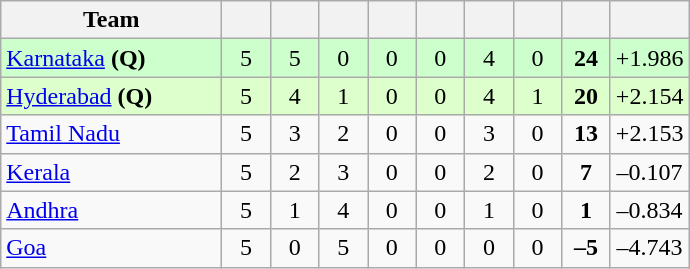<table class="wikitable" style="text-align:center">
<tr>
<th style="width:140px;">Team</th>
<th style="width:25px;"></th>
<th style="width:25px;"></th>
<th style="width:25px;"></th>
<th style="width:25px;"></th>
<th style="width:25px;"></th>
<th style="width:25px;"></th>
<th style="width:25px;"></th>
<th style="width:25px;"></th>
<th style="width:40px;"></th>
</tr>
<tr style="background:#cfc;">
<td style="text-align:left"><a href='#'>Karnataka</a> <strong>(Q)</strong></td>
<td>5</td>
<td>5</td>
<td>0</td>
<td>0</td>
<td>0</td>
<td>4</td>
<td>0</td>
<td><strong>24</strong></td>
<td>+1.986</td>
</tr>
<tr style="background:#dfc;">
<td style="text-align:left"><a href='#'>Hyderabad</a> <strong>(Q)</strong></td>
<td>5</td>
<td>4</td>
<td>1</td>
<td>0</td>
<td>0</td>
<td>4</td>
<td>1</td>
<td><strong>20</strong></td>
<td>+2.154</td>
</tr>
<tr>
<td style="text-align:left"><a href='#'>Tamil Nadu</a></td>
<td>5</td>
<td>3</td>
<td>2</td>
<td>0</td>
<td>0</td>
<td>3</td>
<td>0</td>
<td><strong>13</strong></td>
<td>+2.153</td>
</tr>
<tr>
<td style="text-align:left"><a href='#'>Kerala</a></td>
<td>5</td>
<td>2</td>
<td>3</td>
<td>0</td>
<td>0</td>
<td>2</td>
<td>0</td>
<td><strong>7</strong></td>
<td>–0.107</td>
</tr>
<tr>
<td style="text-align:left"><a href='#'>Andhra</a></td>
<td>5</td>
<td>1</td>
<td>4</td>
<td>0</td>
<td>0</td>
<td>1</td>
<td>0</td>
<td><strong>1</strong></td>
<td>–0.834</td>
</tr>
<tr>
<td style="text-align:left"><a href='#'>Goa</a></td>
<td>5</td>
<td>0</td>
<td>5</td>
<td>0</td>
<td>0</td>
<td>0</td>
<td>0</td>
<td><strong>–5</strong></td>
<td>–4.743</td>
</tr>
</table>
